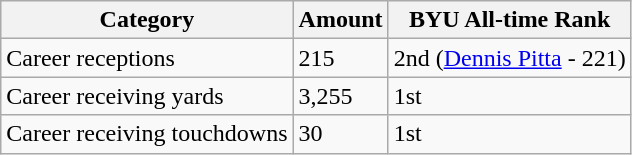<table class="wikitable">
<tr>
<th>Category</th>
<th>Amount</th>
<th>BYU All-time Rank</th>
</tr>
<tr>
<td>Career receptions</td>
<td>215</td>
<td>2nd (<a href='#'>Dennis Pitta</a> - 221)</td>
</tr>
<tr>
<td>Career receiving yards</td>
<td>3,255</td>
<td>1st</td>
</tr>
<tr>
<td>Career receiving touchdowns</td>
<td>30</td>
<td>1st</td>
</tr>
</table>
